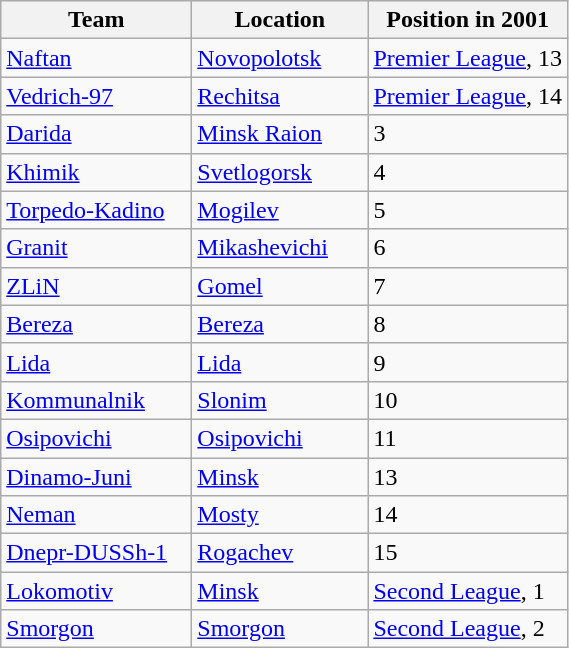<table class="wikitable sortable" style="text-align:left">
<tr>
<th width=120>Team</th>
<th width=110>Location</th>
<th data-sort-type="number">Position in 2001</th>
</tr>
<tr>
<td><a href='#'>Naftan</a></td>
<td><a href='#'>Novopolotsk</a></td>
<td><a href='#'>Premier League</a>, 13</td>
</tr>
<tr>
<td><a href='#'>Vedrich-97</a></td>
<td><a href='#'>Rechitsa</a></td>
<td><a href='#'>Premier League</a>, 14</td>
</tr>
<tr>
<td><a href='#'>Darida</a></td>
<td><a href='#'>Minsk Raion</a></td>
<td>3</td>
</tr>
<tr>
<td><a href='#'>Khimik</a></td>
<td><a href='#'>Svetlogorsk</a></td>
<td>4</td>
</tr>
<tr>
<td><a href='#'>Torpedo-Kadino</a></td>
<td><a href='#'>Mogilev</a></td>
<td>5</td>
</tr>
<tr>
<td><a href='#'>Granit</a></td>
<td><a href='#'>Mikashevichi</a></td>
<td>6</td>
</tr>
<tr>
<td><a href='#'>ZLiN</a></td>
<td><a href='#'>Gomel</a></td>
<td>7</td>
</tr>
<tr>
<td><a href='#'>Bereza</a></td>
<td><a href='#'>Bereza</a></td>
<td>8</td>
</tr>
<tr>
<td><a href='#'>Lida</a></td>
<td><a href='#'>Lida</a></td>
<td>9</td>
</tr>
<tr>
<td><a href='#'>Kommunalnik</a></td>
<td><a href='#'>Slonim</a></td>
<td>10</td>
</tr>
<tr>
<td><a href='#'>Osipovichi</a></td>
<td><a href='#'>Osipovichi</a></td>
<td>11</td>
</tr>
<tr>
<td><a href='#'>Dinamo-Juni</a></td>
<td><a href='#'>Minsk</a></td>
<td>13</td>
</tr>
<tr>
<td><a href='#'>Neman</a></td>
<td><a href='#'>Mosty</a></td>
<td>14</td>
</tr>
<tr>
<td><a href='#'>Dnepr-DUSSh-1</a></td>
<td><a href='#'>Rogachev</a></td>
<td>15</td>
</tr>
<tr>
<td><a href='#'>Lokomotiv</a></td>
<td><a href='#'>Minsk</a></td>
<td><a href='#'>Second League</a>, 1</td>
</tr>
<tr>
<td><a href='#'>Smorgon</a></td>
<td><a href='#'>Smorgon</a></td>
<td><a href='#'>Second League</a>, 2</td>
</tr>
</table>
